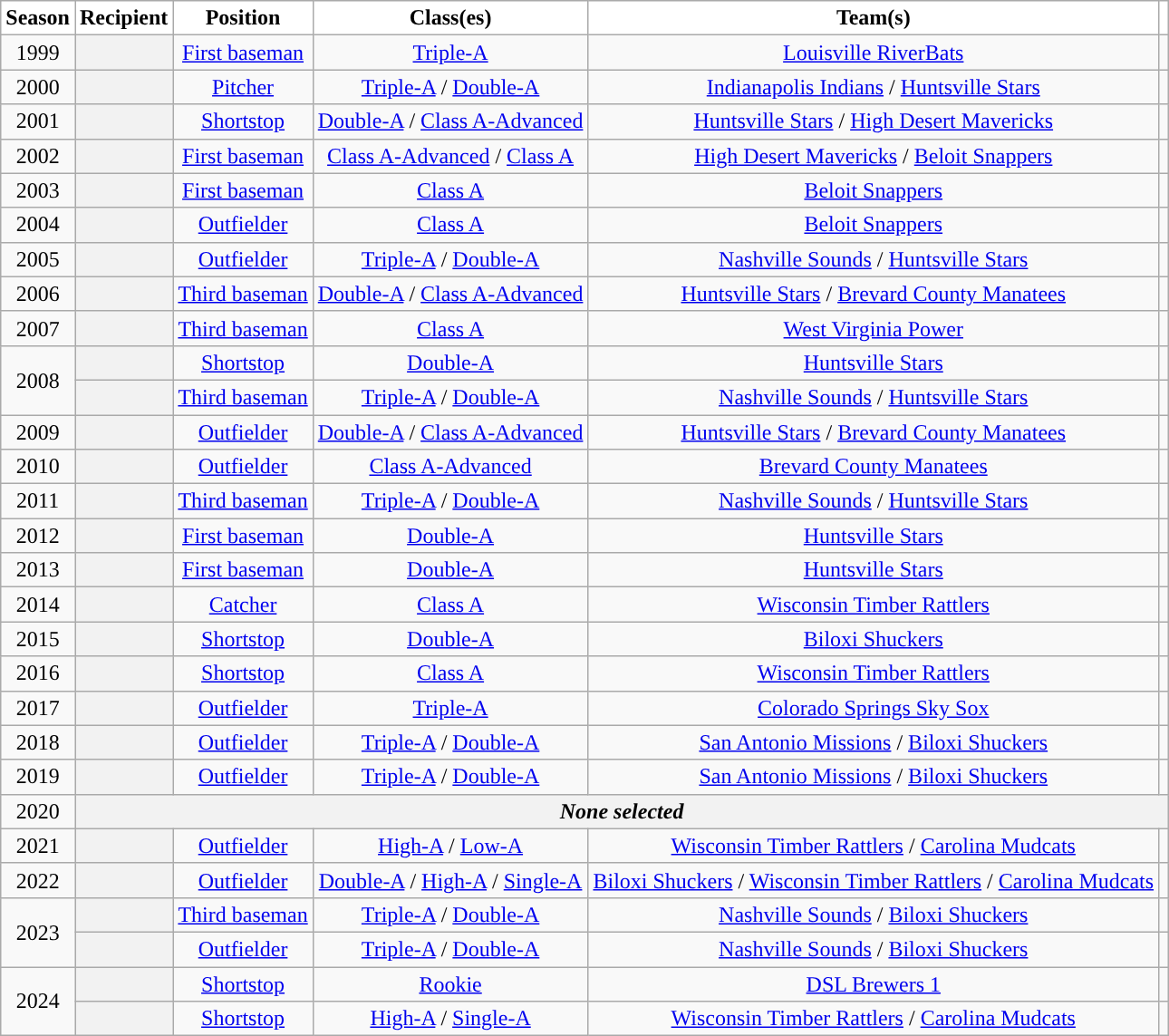<table class="wikitable sortable plainrowheaders" style="text-align:center">
<tr>
<th scope="col" style="background-color:#ffffff; border-top:#">Season</th>
<th scope="col" style="background-color:#ffffff; border-top:#">Recipient</th>
<th scope="col" style="background-color:#ffffff; border-top:#">Position</th>
<th scope="col" style="background-color:#ffffff; border-top:#">Class(es)</th>
<th scope="col" style="background-color:#ffffff; border-top:#">Team(s)</th>
<th scope="col" class="unsortable" style="background-color:#ffffff; border-top:#"></th>
</tr>
<tr>
<td>1999</td>
<th scope="row" style="text-align:center"></th>
<td><a href='#'>First baseman</a></td>
<td><a href='#'>Triple-A</a></td>
<td><a href='#'>Louisville RiverBats</a></td>
<td></td>
</tr>
<tr>
<td>2000</td>
<th scope="row" style="text-align:center"></th>
<td><a href='#'>Pitcher</a></td>
<td><a href='#'>Triple-A</a> / <a href='#'>Double-A</a></td>
<td><a href='#'>Indianapolis Indians</a> / <a href='#'>Huntsville Stars</a></td>
<td></td>
</tr>
<tr>
<td>2001</td>
<th scope="row" style="text-align:center"></th>
<td><a href='#'>Shortstop</a></td>
<td><a href='#'>Double-A</a> / <a href='#'>Class A-Advanced</a></td>
<td><a href='#'>Huntsville Stars</a> / <a href='#'>High Desert Mavericks</a></td>
<td></td>
</tr>
<tr>
<td>2002</td>
<th scope="row" style="text-align:center"></th>
<td><a href='#'>First baseman</a></td>
<td><a href='#'>Class A-Advanced</a> / <a href='#'>Class A</a></td>
<td><a href='#'>High Desert Mavericks</a> / <a href='#'>Beloit Snappers</a></td>
<td></td>
</tr>
<tr>
<td>2003</td>
<th scope="row" style="text-align:center"></th>
<td><a href='#'>First baseman</a></td>
<td><a href='#'>Class A</a></td>
<td><a href='#'>Beloit Snappers</a></td>
<td></td>
</tr>
<tr>
<td>2004</td>
<th scope="row" style="text-align:center"></th>
<td><a href='#'>Outfielder</a></td>
<td><a href='#'>Class A</a></td>
<td><a href='#'>Beloit Snappers</a></td>
<td></td>
</tr>
<tr>
<td>2005</td>
<th scope="row" style="text-align:center"></th>
<td><a href='#'>Outfielder</a></td>
<td><a href='#'>Triple-A</a> / <a href='#'>Double-A</a></td>
<td><a href='#'>Nashville Sounds</a> / <a href='#'>Huntsville Stars</a></td>
<td></td>
</tr>
<tr>
<td>2006</td>
<th scope="row" style="text-align:center"></th>
<td><a href='#'>Third baseman</a></td>
<td><a href='#'>Double-A</a> / <a href='#'>Class A-Advanced</a></td>
<td><a href='#'>Huntsville Stars</a> / <a href='#'>Brevard County Manatees</a></td>
<td></td>
</tr>
<tr>
<td>2007</td>
<th scope="row" style="text-align:center"> </th>
<td><a href='#'>Third baseman</a></td>
<td><a href='#'>Class A</a></td>
<td><a href='#'>West Virginia Power</a></td>
<td></td>
</tr>
<tr>
<td rowspan="2">2008</td>
<th scope="row" style="text-align:center"></th>
<td><a href='#'>Shortstop</a></td>
<td><a href='#'>Double-A</a></td>
<td><a href='#'>Huntsville Stars</a></td>
<td></td>
</tr>
<tr>
<th scope="row" style="text-align:center"></th>
<td><a href='#'>Third baseman</a></td>
<td><a href='#'>Triple-A</a> / <a href='#'>Double-A</a></td>
<td><a href='#'>Nashville Sounds</a> / <a href='#'>Huntsville Stars</a></td>
<td></td>
</tr>
<tr>
<td>2009</td>
<th scope="row" style="text-align:center"></th>
<td><a href='#'>Outfielder</a></td>
<td><a href='#'>Double-A</a> / <a href='#'>Class A-Advanced</a></td>
<td><a href='#'>Huntsville Stars</a> / <a href='#'>Brevard County Manatees</a></td>
<td></td>
</tr>
<tr>
<td>2010</td>
<th scope="row" style="text-align:center"></th>
<td><a href='#'>Outfielder</a></td>
<td><a href='#'>Class A-Advanced</a></td>
<td><a href='#'>Brevard County Manatees</a></td>
<td></td>
</tr>
<tr>
<td>2011</td>
<th scope="row" style="text-align:center"> </th>
<td><a href='#'>Third baseman</a></td>
<td><a href='#'>Triple-A</a> / <a href='#'>Double-A</a></td>
<td><a href='#'>Nashville Sounds</a> / <a href='#'>Huntsville Stars</a></td>
<td></td>
</tr>
<tr>
<td>2012</td>
<th scope="row" style="text-align:center"></th>
<td><a href='#'>First baseman</a></td>
<td><a href='#'>Double-A</a></td>
<td><a href='#'>Huntsville Stars</a></td>
<td></td>
</tr>
<tr>
<td>2013</td>
<th scope="row" style="text-align:center"></th>
<td><a href='#'>First baseman</a></td>
<td><a href='#'>Double-A</a></td>
<td><a href='#'>Huntsville Stars</a></td>
<td></td>
</tr>
<tr>
<td>2014</td>
<th scope="row" style="text-align:center"></th>
<td><a href='#'>Catcher</a></td>
<td><a href='#'>Class A</a></td>
<td><a href='#'>Wisconsin Timber Rattlers</a></td>
<td></td>
</tr>
<tr>
<td>2015</td>
<th scope="row" style="text-align:center"></th>
<td><a href='#'>Shortstop</a></td>
<td><a href='#'>Double-A</a></td>
<td><a href='#'>Biloxi Shuckers</a></td>
<td></td>
</tr>
<tr>
<td>2016</td>
<th scope="row" style="text-align:center"></th>
<td><a href='#'>Shortstop</a></td>
<td><a href='#'>Class A</a></td>
<td><a href='#'>Wisconsin Timber Rattlers</a></td>
<td></td>
</tr>
<tr>
<td>2017</td>
<th scope="row" style="text-align:center"></th>
<td><a href='#'>Outfielder</a></td>
<td><a href='#'>Triple-A</a></td>
<td><a href='#'>Colorado Springs Sky Sox</a></td>
<td></td>
</tr>
<tr>
<td>2018</td>
<th scope="row" style="text-align:center"></th>
<td><a href='#'>Outfielder</a></td>
<td><a href='#'>Triple-A</a> / <a href='#'>Double-A</a></td>
<td><a href='#'>San Antonio Missions</a> / <a href='#'>Biloxi Shuckers</a></td>
<td></td>
</tr>
<tr>
<td>2019</td>
<th scope="row" style="text-align:center"></th>
<td><a href='#'>Outfielder</a></td>
<td><a href='#'>Triple-A</a> / <a href='#'>Double-A</a></td>
<td><a href='#'>San Antonio Missions</a> / <a href='#'>Biloxi Shuckers</a></td>
<td></td>
</tr>
<tr>
<td>2020</td>
<th scope="row" style="text-align:center" colspan="5"><em>None selected</em></th>
</tr>
<tr>
<td>2021</td>
<th scope="row" style="text-align:center"></th>
<td><a href='#'>Outfielder</a></td>
<td><a href='#'>High-A</a> / <a href='#'>Low-A</a></td>
<td><a href='#'>Wisconsin Timber Rattlers</a> / <a href='#'>Carolina Mudcats</a></td>
<td></td>
</tr>
<tr>
<td>2022</td>
<th scope="row" style="text-align:center"> </th>
<td><a href='#'>Outfielder</a></td>
<td><a href='#'>Double-A</a> / <a href='#'>High-A</a> / <a href='#'>Single-A</a></td>
<td><a href='#'>Biloxi Shuckers</a> / <a href='#'>Wisconsin Timber Rattlers</a> / <a href='#'>Carolina Mudcats</a></td>
<td></td>
</tr>
<tr>
<td rowspan="2">2023</td>
<th scope="row" style="text-align:center"></th>
<td><a href='#'>Third baseman</a></td>
<td><a href='#'>Triple-A</a> / <a href='#'>Double-A</a></td>
<td><a href='#'>Nashville Sounds</a> / <a href='#'>Biloxi Shuckers</a></td>
<td></td>
</tr>
<tr>
<th scope="row" style="text-align:center"> </th>
<td><a href='#'>Outfielder</a></td>
<td><a href='#'>Triple-A</a> / <a href='#'>Double-A</a></td>
<td><a href='#'>Nashville Sounds</a> / <a href='#'>Biloxi Shuckers</a></td>
<td></td>
</tr>
<tr>
<td rowspan="2">2024</td>
<th scope="row" style="text-align:center"></th>
<td><a href='#'>Shortstop</a></td>
<td><a href='#'>Rookie</a></td>
<td><a href='#'>DSL Brewers 1</a></td>
<td></td>
</tr>
<tr>
<th scope="row" style="text-align:center"></th>
<td><a href='#'>Shortstop</a></td>
<td><a href='#'>High-A</a> / <a href='#'>Single-A</a></td>
<td><a href='#'>Wisconsin Timber Rattlers</a> / <a href='#'>Carolina Mudcats</a></td>
<td></td>
</tr>
</table>
